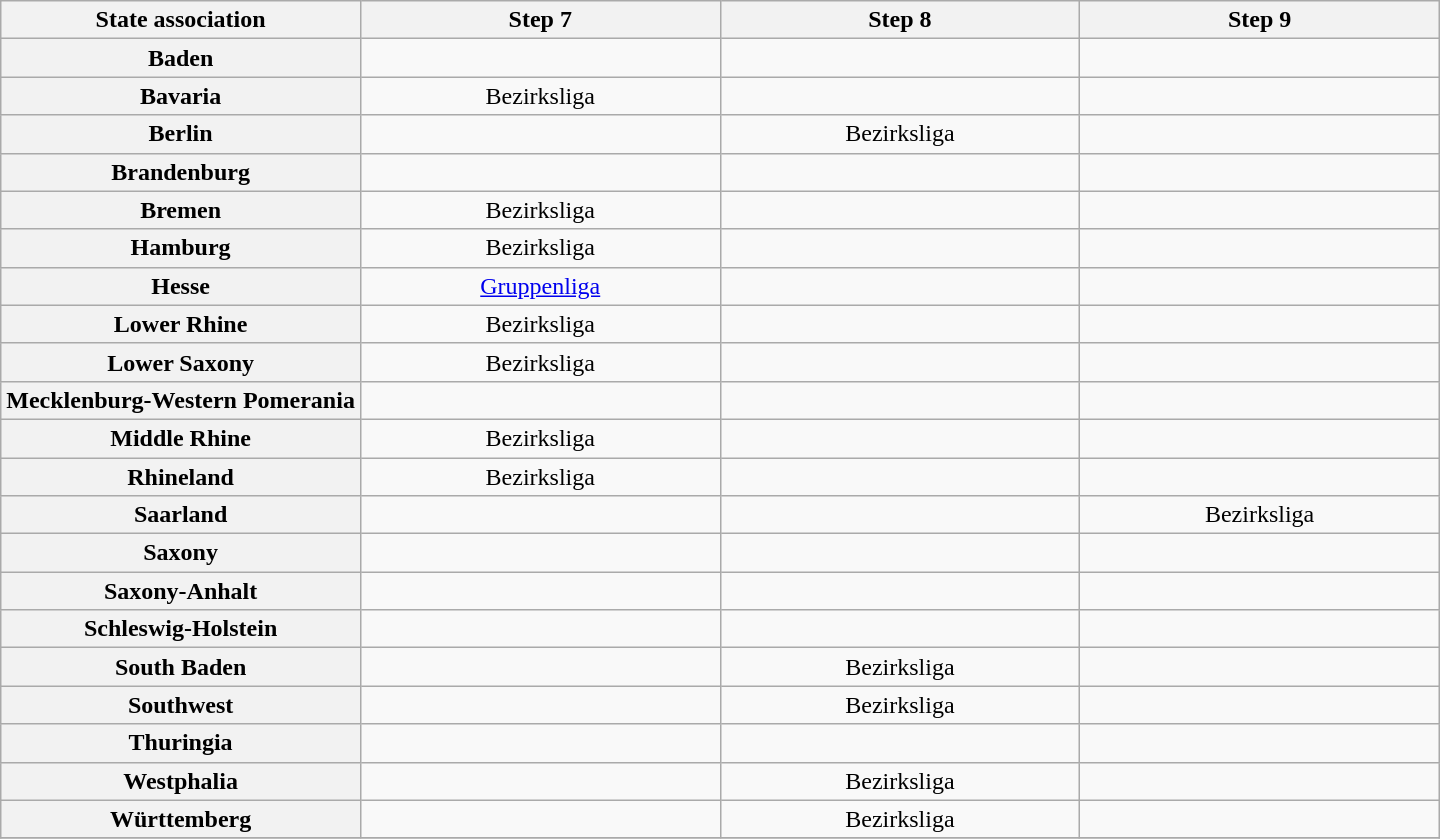<table class="wikitable" style="text-align:center">
<tr>
<th>State association</th>
<th width="25%">Step 7</th>
<th width="25%">Step 8</th>
<th width="25%">Step 9</th>
</tr>
<tr>
<th>Baden</th>
<td></td>
<td></td>
<td></td>
</tr>
<tr>
<th>Bavaria</th>
<td>Bezirksliga</td>
<td></td>
<td></td>
</tr>
<tr>
<th>Berlin</th>
<td></td>
<td>Bezirksliga</td>
<td></td>
</tr>
<tr>
<th>Brandenburg</th>
<td></td>
<td></td>
<td></td>
</tr>
<tr>
<th>Bremen</th>
<td>Bezirksliga</td>
<td></td>
<td></td>
</tr>
<tr>
<th>Hamburg</th>
<td>Bezirksliga</td>
<td></td>
<td></td>
</tr>
<tr>
<th>Hesse</th>
<td><a href='#'>Gruppenliga</a></td>
<td></td>
<td></td>
</tr>
<tr>
<th>Lower Rhine</th>
<td>Bezirksliga</td>
<td></td>
<td></td>
</tr>
<tr>
<th>Lower Saxony</th>
<td>Bezirksliga</td>
<td></td>
<td></td>
</tr>
<tr>
<th>Mecklenburg-Western Pomerania</th>
<td></td>
<td></td>
<td></td>
</tr>
<tr>
<th>Middle Rhine</th>
<td>Bezirksliga</td>
<td></td>
<td></td>
</tr>
<tr>
<th>Rhineland</th>
<td>Bezirksliga</td>
<td></td>
<td></td>
</tr>
<tr>
<th>Saarland</th>
<td></td>
<td></td>
<td>Bezirksliga</td>
</tr>
<tr>
<th>Saxony</th>
<td></td>
<td></td>
<td></td>
</tr>
<tr>
<th>Saxony-Anhalt</th>
<td></td>
<td></td>
<td></td>
</tr>
<tr>
<th>Schleswig-Holstein</th>
<td></td>
<td></td>
<td></td>
</tr>
<tr>
<th>South Baden</th>
<td></td>
<td>Bezirksliga</td>
<td></td>
</tr>
<tr>
<th>Southwest</th>
<td></td>
<td>Bezirksliga</td>
<td></td>
</tr>
<tr>
<th>Thuringia</th>
<td></td>
<td></td>
<td></td>
</tr>
<tr>
<th>Westphalia</th>
<td></td>
<td>Bezirksliga</td>
<td></td>
</tr>
<tr>
<th>Württemberg</th>
<td></td>
<td>Bezirksliga</td>
<td></td>
</tr>
<tr>
</tr>
</table>
